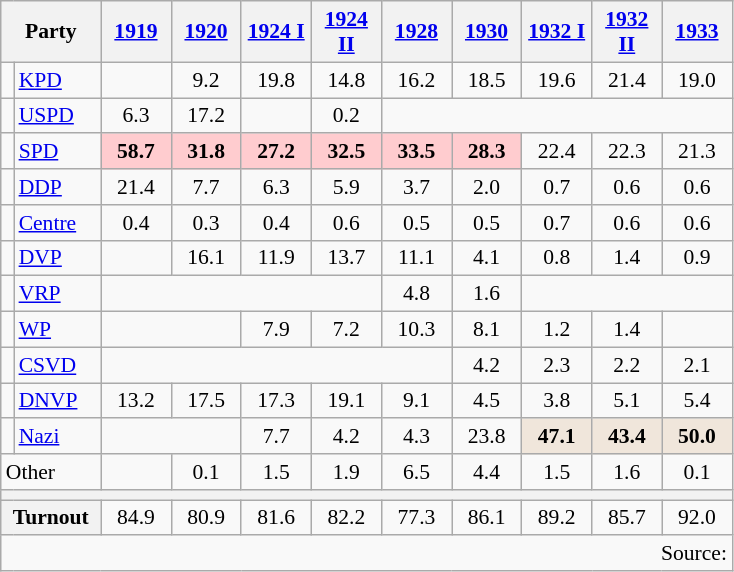<table class=wikitable style="font-size:90%; text-align:center">
<tr>
<th style="width:60px" colspan=2>Party</th>
<th style="width:40px"><a href='#'>1919</a></th>
<th style="width:40px"><a href='#'>1920</a></th>
<th style="width:40px"><a href='#'>1924 I</a></th>
<th style="width:40px"><a href='#'>1924 II</a></th>
<th style="width:40px"><a href='#'>1928</a></th>
<th style="width:40px"><a href='#'>1930</a></th>
<th style="width:40px"><a href='#'>1932 I</a></th>
<th style="width:40px"><a href='#'>1932 II</a></th>
<th style="width:40px"><a href='#'>1933</a></th>
</tr>
<tr>
<td bgcolor=></td>
<td align=left><a href='#'>KPD</a></td>
<td></td>
<td>9.2</td>
<td>19.8</td>
<td>14.8</td>
<td>16.2</td>
<td>18.5</td>
<td>19.6</td>
<td>21.4</td>
<td>19.0</td>
</tr>
<tr>
<td bgcolor=></td>
<td align=left><a href='#'>USPD</a></td>
<td>6.3</td>
<td>17.2</td>
<td></td>
<td>0.2</td>
</tr>
<tr>
<td bgcolor=></td>
<td align=left><a href='#'>SPD</a></td>
<td bgcolor=#FFCCCF><strong>58.7</strong></td>
<td bgcolor=#FFCCCF><strong>31.8</strong></td>
<td bgcolor=#FFCCCF><strong>27.2</strong></td>
<td bgcolor=#FFCCCF><strong>32.5</strong></td>
<td bgcolor=#FFCCCF><strong>33.5</strong></td>
<td bgcolor=#FFCCCF><strong>28.3</strong></td>
<td>22.4</td>
<td>22.3</td>
<td>21.3</td>
</tr>
<tr>
<td bgcolor=></td>
<td align=left><a href='#'>DDP</a></td>
<td>21.4</td>
<td>7.7</td>
<td>6.3</td>
<td>5.9</td>
<td>3.7</td>
<td>2.0</td>
<td>0.7</td>
<td>0.6</td>
<td>0.6</td>
</tr>
<tr>
<td bgcolor=></td>
<td align=left><a href='#'>Centre</a></td>
<td>0.4</td>
<td>0.3</td>
<td>0.4</td>
<td>0.6</td>
<td>0.5</td>
<td>0.5</td>
<td>0.7</td>
<td>0.6</td>
<td>0.6</td>
</tr>
<tr>
<td bgcolor=></td>
<td align=left><a href='#'>DVP</a></td>
<td></td>
<td>16.1</td>
<td>11.9</td>
<td>13.7</td>
<td>11.1</td>
<td>4.1</td>
<td>0.8</td>
<td>1.4</td>
<td>0.9</td>
</tr>
<tr>
<td bgcolor=></td>
<td align=left><a href='#'>VRP</a></td>
<td colspan=4></td>
<td>4.8</td>
<td>1.6</td>
</tr>
<tr>
<td bgcolor=></td>
<td align=left><a href='#'>WP</a></td>
<td colspan=2></td>
<td>7.9</td>
<td>7.2</td>
<td>10.3</td>
<td>8.1</td>
<td>1.2</td>
<td>1.4</td>
<td></td>
</tr>
<tr>
<td bgcolor=></td>
<td align=left><a href='#'>CSVD</a></td>
<td colspan=5></td>
<td>4.2</td>
<td>2.3</td>
<td>2.2</td>
<td>2.1</td>
</tr>
<tr>
<td bgcolor=></td>
<td align=left><a href='#'>DNVP</a></td>
<td>13.2</td>
<td>17.5</td>
<td>17.3</td>
<td>19.1</td>
<td>9.1</td>
<td>4.5</td>
<td>3.8</td>
<td>5.1</td>
<td>5.4</td>
</tr>
<tr>
<td bgcolor=></td>
<td align=left><a href='#'>Nazi</a></td>
<td colspan=2></td>
<td>7.7</td>
<td>4.2</td>
<td>4.3</td>
<td>23.8</td>
<td bgcolor=#F0E6DB><strong>47.1</strong></td>
<td bgcolor=#F0E6DB><strong>43.4</strong></td>
<td bgcolor=#F0E6DB><strong>50.0</strong></td>
</tr>
<tr>
<td colspan=2 align=left>Other</td>
<td></td>
<td>0.1</td>
<td>1.5</td>
<td>1.9</td>
<td>6.5</td>
<td>4.4</td>
<td>1.5</td>
<td>1.6</td>
<td>0.1</td>
</tr>
<tr>
<th colspan=11></th>
</tr>
<tr>
<th colspan=2 align=left>Turnout</th>
<td>84.9</td>
<td>80.9</td>
<td>81.6</td>
<td>82.2</td>
<td>77.3</td>
<td>86.1</td>
<td>89.2</td>
<td>85.7</td>
<td>92.0</td>
</tr>
<tr>
<td colspan=11 align=right>Source: </td>
</tr>
</table>
